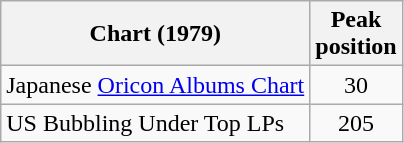<table class="wikitable">
<tr>
<th>Chart (1979)</th>
<th>Peak<br>position</th>
</tr>
<tr>
<td>Japanese <a href='#'>Oricon Albums Chart</a></td>
<td align="center">30</td>
</tr>
<tr>
<td>US Bubbling Under Top LPs</td>
<td align="center">205</td>
</tr>
</table>
